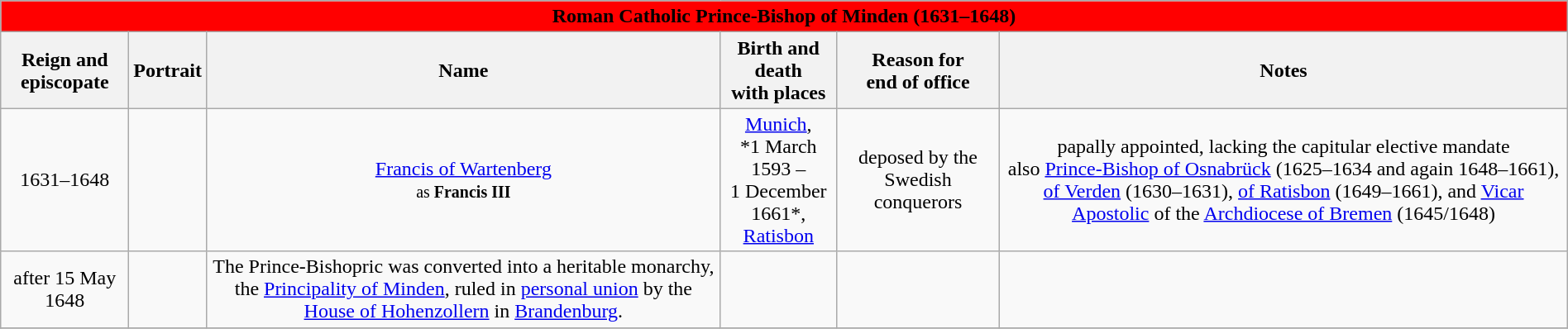<table width=100% class="wikitable">
<tr>
<td colspan="6" bgcolor=red align=center><strong><span>Roman Catholic Prince-Bishop of Minden (1631–1648)</span></strong></td>
</tr>
<tr>
<th>Reign and episcopate</th>
<th>Portrait</th>
<th>Name</th>
<th>Birth and death<br>with places</th>
<th>Reason for <br>end of office</th>
<th>Notes</th>
</tr>
<tr>
<td align=center>1631–1648</td>
<td align=center></td>
<td align="center"><a href='#'>Francis of Wartenberg</a><br><small>as <strong>Francis III</strong></small></td>
<td align="center"><a href='#'>Munich</a>, <br>*1 March 1593 – <br>1 December 1661*, <br><a href='#'>Ratisbon</a></td>
<td align="center">deposed by the Swedish conquerors</td>
<td align="center">papally appointed, lacking the capitular elective mandate <br>also <a href='#'>Prince-Bishop of Osnabrück</a> (1625–1634 and again 1648–1661),  <a href='#'>of Verden</a> (1630–1631), <a href='#'>of Ratisbon</a> (1649–1661), and <a href='#'>Vicar Apostolic</a> of the <a href='#'>Archdiocese of Bremen</a> (1645/1648)</td>
</tr>
<tr>
<td align=center>after 15 May 1648</td>
<td align=center></td>
<td align="center">The Prince-Bishopric was converted into a heritable monarchy, the <a href='#'>Principality of Minden</a>, ruled in <a href='#'>personal union</a> by the <a href='#'>House of Hohenzollern</a> in <a href='#'>Brandenburg</a>.</td>
<td align="center"></td>
<td align="center"></td>
<td align="center"></td>
</tr>
<tr>
</tr>
</table>
